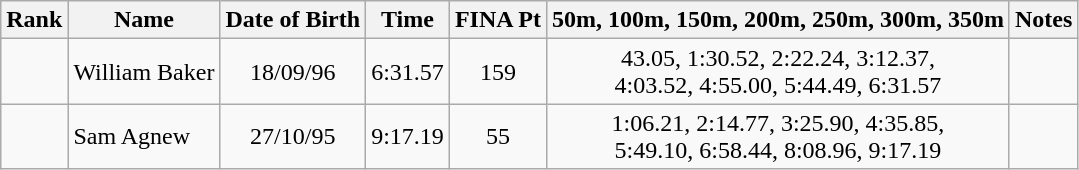<table class="wikitable sortable" style="text-align:center">
<tr>
<th>Rank</th>
<th>Name</th>
<th>Date of Birth</th>
<th>Time</th>
<th>FINA Pt</th>
<th>50m, 100m, 150m, 200m, 250m, 300m, 350m</th>
<th>Notes</th>
</tr>
<tr>
<td></td>
<td align=left> William Baker</td>
<td>18/09/96</td>
<td>6:31.57</td>
<td>159</td>
<td>43.05, 1:30.52, 2:22.24, 3:12.37,<br>4:03.52, 4:55.00, 5:44.49, 6:31.57</td>
<td></td>
</tr>
<tr>
<td></td>
<td align=left> Sam Agnew</td>
<td>27/10/95</td>
<td>9:17.19</td>
<td>55</td>
<td>1:06.21, 2:14.77, 3:25.90, 4:35.85,<br>5:49.10, 6:58.44, 8:08.96, 9:17.19</td>
<td></td>
</tr>
</table>
